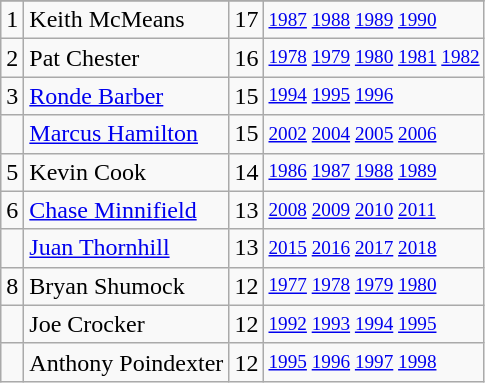<table class="wikitable">
<tr>
</tr>
<tr>
<td>1</td>
<td>Keith McMeans</td>
<td>17</td>
<td style="font-size:80%;"><a href='#'>1987</a> <a href='#'>1988</a> <a href='#'>1989</a> <a href='#'>1990</a></td>
</tr>
<tr>
<td>2</td>
<td>Pat Chester</td>
<td>16</td>
<td style="font-size:80%;"><a href='#'>1978</a> <a href='#'>1979</a> <a href='#'>1980</a> <a href='#'>1981</a> <a href='#'>1982</a></td>
</tr>
<tr>
<td>3</td>
<td><a href='#'>Ronde Barber</a></td>
<td>15</td>
<td style="font-size:80%;"><a href='#'>1994</a> <a href='#'>1995</a> <a href='#'>1996</a></td>
</tr>
<tr>
<td></td>
<td><a href='#'>Marcus Hamilton</a></td>
<td>15</td>
<td style="font-size:80%;"><a href='#'>2002</a> <a href='#'>2004</a> <a href='#'>2005</a> <a href='#'>2006</a></td>
</tr>
<tr>
<td>5</td>
<td>Kevin Cook</td>
<td>14</td>
<td style="font-size:80%;"><a href='#'>1986</a> <a href='#'>1987</a> <a href='#'>1988</a> <a href='#'>1989</a></td>
</tr>
<tr>
<td>6</td>
<td><a href='#'>Chase Minnifield</a></td>
<td>13</td>
<td style="font-size:80%;"><a href='#'>2008</a> <a href='#'>2009</a> <a href='#'>2010</a> <a href='#'>2011</a></td>
</tr>
<tr>
<td></td>
<td><a href='#'>Juan Thornhill</a></td>
<td>13</td>
<td style="font-size:80%;"><a href='#'>2015</a> <a href='#'>2016</a> <a href='#'>2017</a> <a href='#'>2018</a></td>
</tr>
<tr>
<td>8</td>
<td>Bryan Shumock</td>
<td>12</td>
<td style="font-size:80%;"><a href='#'>1977</a> <a href='#'>1978</a> <a href='#'>1979</a> <a href='#'>1980</a></td>
</tr>
<tr>
<td></td>
<td>Joe Crocker</td>
<td>12</td>
<td style="font-size:80%;"><a href='#'>1992</a> <a href='#'>1993</a> <a href='#'>1994</a> <a href='#'>1995</a></td>
</tr>
<tr>
<td></td>
<td>Anthony Poindexter</td>
<td>12</td>
<td style="font-size:80%;"><a href='#'>1995</a> <a href='#'>1996</a> <a href='#'>1997</a> <a href='#'>1998</a></td>
</tr>
</table>
